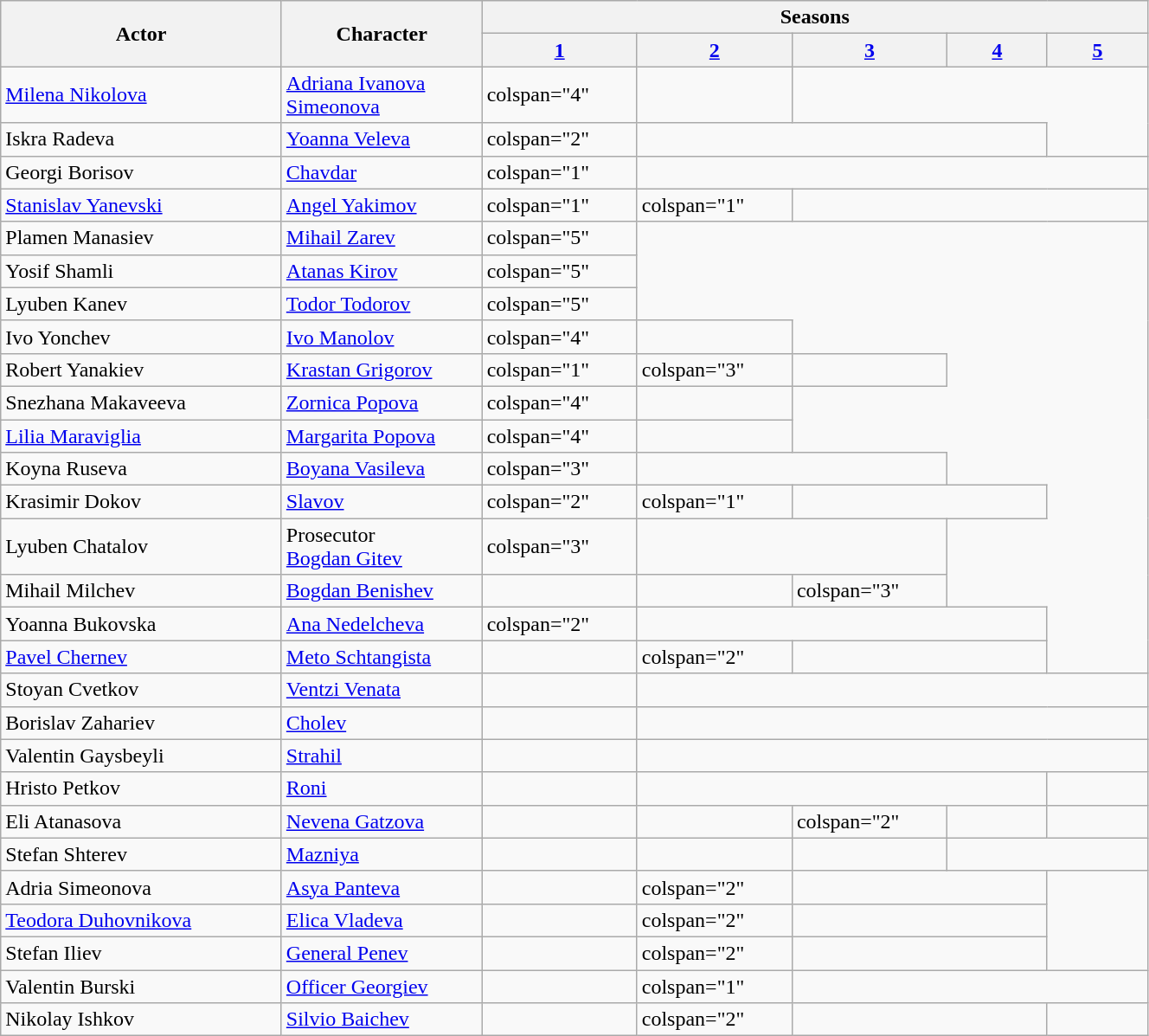<table class="wikitable plainrowheaders" style="width:70%;">
<tr>
<th scope="col" rowspan="2" style="width:14%;">Actor</th>
<th scope="col" rowspan="2" style="width:10%;">Character</th>
<th scope="col" colspan="5">Seasons</th>
</tr>
<tr>
<th scope="col" style="width:5%;"><a href='#'>1</a></th>
<th scope="col" style="width:5%;"><a href='#'>2</a></th>
<th scope="col" style="width:5%;"><a href='#'>3</a></th>
<th scope="col" style="width:5%;"><a href='#'>4</a></th>
<th scope="col" style="width:5%;"><a href='#'>5</a></th>
</tr>
<tr>
<td scope="row"><a href='#'>Milena Nikolova</a></td>
<td><a href='#'>Adriana Ivanova Simeonova</a></td>
<td>colspan="4" </td>
<td colspan="1"></td>
</tr>
<tr>
<td scope="row">Iskra Radeva</td>
<td><a href='#'>Yoanna Veleva</a></td>
<td>colspan="2" </td>
<td colspan="3"></td>
</tr>
<tr>
<td scope="row">Georgi Borisov</td>
<td><a href='#'>Chavdar</a></td>
<td>colspan="1" </td>
<td colspan="4"></td>
</tr>
<tr>
<td scope="row"><a href='#'>Stanislav Yanevski</a></td>
<td><a href='#'>Angel Yakimov</a></td>
<td>colspan="1" </td>
<td>colspan="1" </td>
<td colspan="3"></td>
</tr>
<tr>
<td scope="row">Plamen Manasiev</td>
<td><a href='#'>Mihail Zarev</a></td>
<td>colspan="5" </td>
</tr>
<tr>
<td scope="row">Yosif Shamli</td>
<td><a href='#'>Atanas Kirov</a></td>
<td>colspan="5" </td>
</tr>
<tr>
<td scope="row">Lyuben Kanev</td>
<td><a href='#'>Todor Todorov</a></td>
<td>colspan="5" </td>
</tr>
<tr>
<td scope="row">Ivo Yonchev</td>
<td><a href='#'>Ivo Manolov</a></td>
<td>colspan="4" </td>
<td colspan="1"></td>
</tr>
<tr>
<td scope="row">Robert Yanakiev</td>
<td><a href='#'>Krastan Grigorov</a></td>
<td>colspan="1" </td>
<td>colspan="3" </td>
<td colspan="1"></td>
</tr>
<tr>
<td scope="row">Snezhana Makaveeva</td>
<td><a href='#'>Zornica Popova</a></td>
<td>colspan="4" </td>
<td colspan="1"></td>
</tr>
<tr>
<td scope="row"><a href='#'>Lilia Maraviglia</a></td>
<td><a href='#'>Margarita Popova</a></td>
<td>colspan="4" </td>
<td colspan="1"></td>
</tr>
<tr>
<td scope="row">Koyna Ruseva</td>
<td><a href='#'>Boyana Vasileva</a></td>
<td>colspan="3" </td>
<td colspan="2"></td>
</tr>
<tr>
<td scope="row">Krasimir Dokov</td>
<td><a href='#'>Slavov</a></td>
<td>colspan="2" </td>
<td>colspan="1" </td>
<td colspan="2"></td>
</tr>
<tr>
<td scope="row">Lyuben Chatalov</td>
<td>Prosecutor<br><a href='#'>Bogdan Gitev</a></td>
<td>colspan="3" </td>
<td colspan="2"></td>
</tr>
<tr>
<td scope="row">Mihail Milchev</td>
<td><a href='#'>Bogdan Benishev</a></td>
<td></td>
<td colspan="1"></td>
<td>colspan="3" </td>
</tr>
<tr>
<td scope="row">Yoanna Bukovska</td>
<td><a href='#'>Ana Nedelcheva</a></td>
<td>colspan="2" </td>
<td colspan="3"></td>
</tr>
<tr>
<td scope="row"><a href='#'>Pavel Chernev</a></td>
<td><a href='#'>Meto Schtangista</a></td>
<td></td>
<td>colspan="2" </td>
<td colspan="2"></td>
</tr>
<tr>
<td scope="row">Stoyan Cvetkov</td>
<td><a href='#'>Ventzi Venata</a></td>
<td></td>
<td colspan="4"></td>
</tr>
<tr>
<td scope="row">Borislav Zahariev</td>
<td><a href='#'>Cholev</a></td>
<td></td>
<td colspan="4"></td>
</tr>
<tr>
<td scope="row">Valentin Gaysbeyli</td>
<td><a href='#'>Strahil</a></td>
<td></td>
<td colspan="4"></td>
</tr>
<tr>
<td scope="row">Hristo Petkov</td>
<td><a href='#'>Roni</a></td>
<td></td>
<td colspan="3"></td>
<td></td>
</tr>
<tr>
<td scope="row">Eli Atanasova</td>
<td><a href='#'>Nevena Gatzova</a></td>
<td></td>
<td></td>
<td>colspan="2" </td>
<td colspan="1"></td>
</tr>
<tr>
<td scope="row">Stefan Shterev</td>
<td><a href='#'>Mazniya</a></td>
<td colspan="1"></td>
<td></td>
<td></td>
<td colspan="2"></td>
</tr>
<tr>
<td scope="row">Adria Simeonova</td>
<td><a href='#'>Asya Panteva</a></td>
<td colspan="1"></td>
<td>colspan="2" </td>
<td colspan="2"></td>
</tr>
<tr>
<td scope="row"><a href='#'>Teodora Duhovnikova</a></td>
<td><a href='#'>Elica Vladeva</a></td>
<td colspan="1"></td>
<td>colspan="2" </td>
<td colspan="2"></td>
</tr>
<tr>
<td scope="row">Stefan Iliev</td>
<td><a href='#'>General Penev</a></td>
<td colspan="1"></td>
<td>colspan="2" </td>
<td colspan="2"></td>
</tr>
<tr>
<td scope="row">Valentin Burski</td>
<td><a href='#'>Officer Georgiev</a></td>
<td colspan="1"></td>
<td>colspan="1" </td>
<td colspan="3"></td>
</tr>
<tr>
<td scope="row">Nikolay Ishkov</td>
<td><a href='#'>Silvio Baichev</a></td>
<td colspan="1"></td>
<td>colspan="2" </td>
<td colspan="2"></td>
</tr>
</table>
